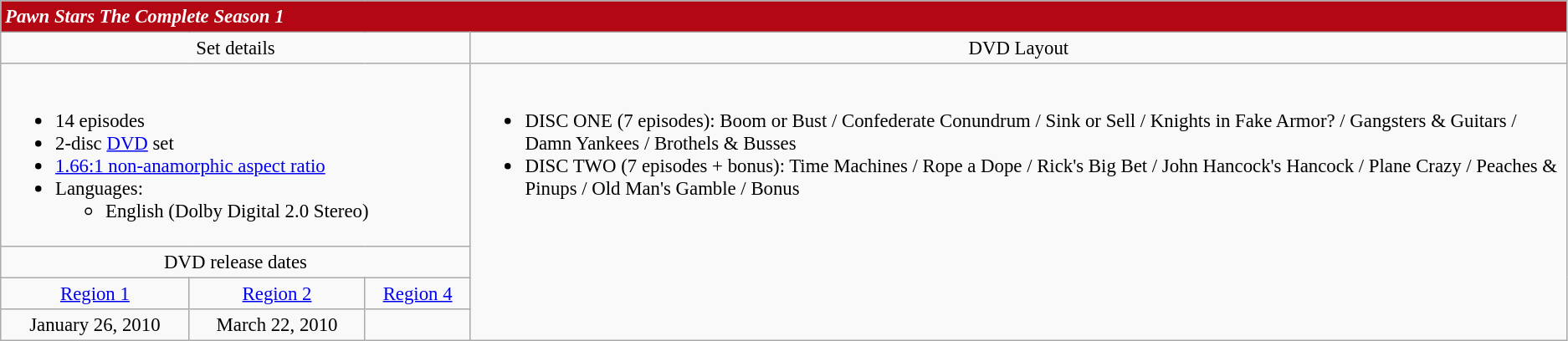<table class="wikitable" style="font-size: 95%;">
<tr>
<td colspan="5" style="background-color: #B30713; color:#fff;"><strong><em>Pawn Stars<em> The Complete Season 1<strong></td>
</tr>
<tr valign="top">
<td align="center" width="30%" colspan="3"></strong>Set details<strong></td>
<td width="70%" align="center"></strong>DVD Layout<strong></td>
</tr>
<tr valign="top">
<td colspan="3" align="left" width="30%"><br><ul><li>14 episodes</li><li>2-disc <a href='#'>DVD</a> set</li><li><a href='#'>1.66:1 non-anamorphic aspect ratio</a></li><li>Languages:<ul><li>English (Dolby Digital 2.0 Stereo)</li></ul></li></ul></td>
<td rowspan="4" align="left" width="70%"><br><ul><li>DISC ONE (7 episodes): Boom or Bust / Confederate Conundrum / Sink or Sell / Knights in Fake Armor? / Gangsters & Guitars / Damn Yankees / Brothels & Busses</li><li>DISC TWO (7 episodes + bonus): Time Machines / Rope a Dope / Rick's Big Bet / John Hancock's Hancock / Plane Crazy / Peaches & Pinups / Old Man's Gamble / Bonus</li></ul></td>
</tr>
<tr>
<td colspan="3" align="center"></strong>DVD release dates<strong></td>
</tr>
<tr>
<td align="center"><a href='#'>Region 1</a></td>
<td align="center"><a href='#'>Region 2</a></td>
<td align="center"><a href='#'>Region 4</a></td>
</tr>
<tr>
<td align="center">January 26, 2010</td>
<td align="center">March 22, 2010</td>
<td></td>
</tr>
</table>
